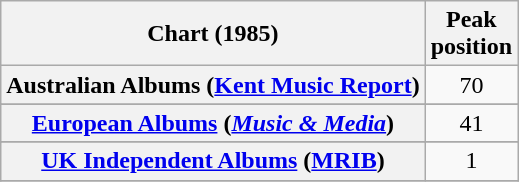<table class="wikitable sortable plainrowheaders" style="text-align:center">
<tr>
<th scope="col">Chart (1985)</th>
<th scope="col">Peak<br>position</th>
</tr>
<tr>
<th scope="row">Australian Albums (<a href='#'>Kent Music Report</a>)</th>
<td>70</td>
</tr>
<tr>
</tr>
<tr>
</tr>
<tr>
<th scope="row"><a href='#'>European Albums</a> (<em><a href='#'>Music & Media</a></em>)</th>
<td>41</td>
</tr>
<tr>
</tr>
<tr>
</tr>
<tr>
</tr>
<tr>
<th scope="row"><a href='#'>UK Independent Albums</a> (<a href='#'>MRIB</a>)</th>
<td>1</td>
</tr>
<tr>
</tr>
</table>
